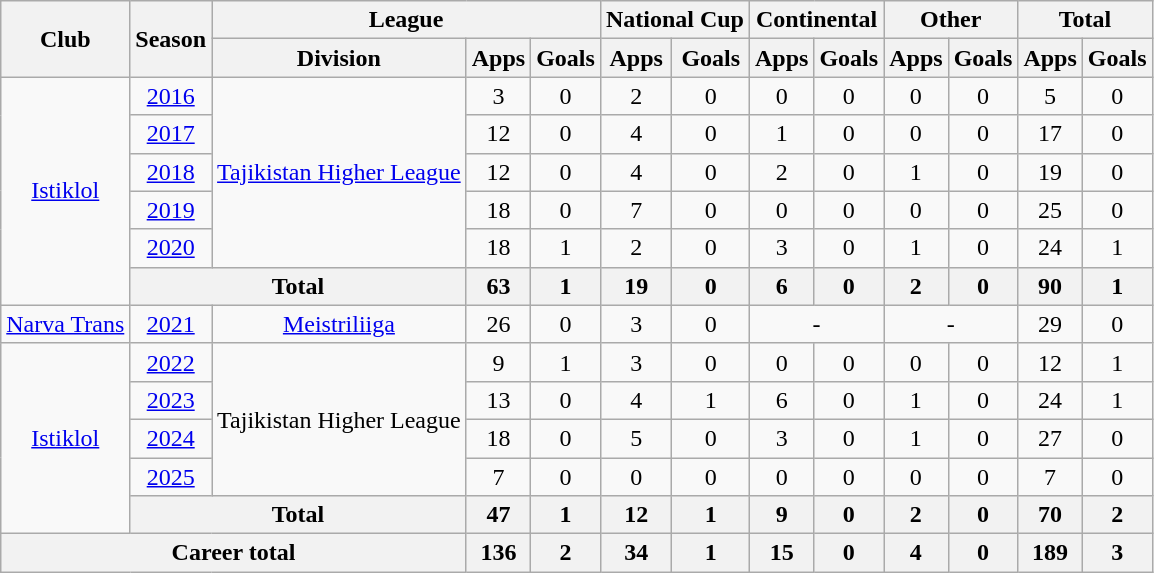<table class="wikitable" style="text-align: center;">
<tr>
<th rowspan="2">Club</th>
<th rowspan="2">Season</th>
<th colspan="3">League</th>
<th colspan="2">National Cup</th>
<th colspan="2">Continental</th>
<th colspan="2">Other</th>
<th colspan="2">Total</th>
</tr>
<tr>
<th>Division</th>
<th>Apps</th>
<th>Goals</th>
<th>Apps</th>
<th>Goals</th>
<th>Apps</th>
<th>Goals</th>
<th>Apps</th>
<th>Goals</th>
<th>Apps</th>
<th>Goals</th>
</tr>
<tr>
<td rowspan="6" valign="center"><a href='#'>Istiklol</a></td>
<td><a href='#'>2016</a></td>
<td rowspan="5" valign="center"><a href='#'>Tajikistan Higher League</a></td>
<td>3</td>
<td>0</td>
<td>2</td>
<td>0</td>
<td>0</td>
<td>0</td>
<td>0</td>
<td>0</td>
<td>5</td>
<td>0</td>
</tr>
<tr>
<td><a href='#'>2017</a></td>
<td>12</td>
<td>0</td>
<td>4</td>
<td>0</td>
<td>1</td>
<td>0</td>
<td>0</td>
<td>0</td>
<td>17</td>
<td>0</td>
</tr>
<tr>
<td><a href='#'>2018</a></td>
<td>12</td>
<td>0</td>
<td>4</td>
<td>0</td>
<td>2</td>
<td>0</td>
<td>1</td>
<td>0</td>
<td>19</td>
<td>0</td>
</tr>
<tr>
<td><a href='#'>2019</a></td>
<td>18</td>
<td>0</td>
<td>7</td>
<td>0</td>
<td>0</td>
<td>0</td>
<td>0</td>
<td>0</td>
<td>25</td>
<td>0</td>
</tr>
<tr>
<td><a href='#'>2020</a></td>
<td>18</td>
<td>1</td>
<td>2</td>
<td>0</td>
<td>3</td>
<td>0</td>
<td>1</td>
<td>0</td>
<td>24</td>
<td>1</td>
</tr>
<tr>
<th colspan="2">Total</th>
<th>63</th>
<th>1</th>
<th>19</th>
<th>0</th>
<th>6</th>
<th>0</th>
<th>2</th>
<th>0</th>
<th>90</th>
<th>1</th>
</tr>
<tr>
<td><a href='#'>Narva Trans</a></td>
<td><a href='#'>2021</a></td>
<td><a href='#'>Meistriliiga</a></td>
<td>26</td>
<td>0</td>
<td>3</td>
<td>0</td>
<td colspan="2">-</td>
<td colspan="2">-</td>
<td>29</td>
<td>0</td>
</tr>
<tr>
<td rowspan="5" valign="center"><a href='#'>Istiklol</a></td>
<td><a href='#'>2022</a></td>
<td rowspan="4" valign="center">Tajikistan Higher League</td>
<td>9</td>
<td>1</td>
<td>3</td>
<td>0</td>
<td>0</td>
<td>0</td>
<td>0</td>
<td>0</td>
<td>12</td>
<td>1</td>
</tr>
<tr>
<td><a href='#'>2023</a></td>
<td>13</td>
<td>0</td>
<td>4</td>
<td>1</td>
<td>6</td>
<td>0</td>
<td>1</td>
<td>0</td>
<td>24</td>
<td>1</td>
</tr>
<tr>
<td><a href='#'>2024</a></td>
<td>18</td>
<td>0</td>
<td>5</td>
<td>0</td>
<td>3</td>
<td>0</td>
<td>1</td>
<td>0</td>
<td>27</td>
<td>0</td>
</tr>
<tr>
<td><a href='#'>2025</a></td>
<td>7</td>
<td>0</td>
<td>0</td>
<td>0</td>
<td>0</td>
<td>0</td>
<td>0</td>
<td>0</td>
<td>7</td>
<td>0</td>
</tr>
<tr>
<th colspan="2">Total</th>
<th>47</th>
<th>1</th>
<th>12</th>
<th>1</th>
<th>9</th>
<th>0</th>
<th>2</th>
<th>0</th>
<th>70</th>
<th>2</th>
</tr>
<tr>
<th colspan="3">Career total</th>
<th>136</th>
<th>2</th>
<th>34</th>
<th>1</th>
<th>15</th>
<th>0</th>
<th>4</th>
<th>0</th>
<th>189</th>
<th>3</th>
</tr>
</table>
